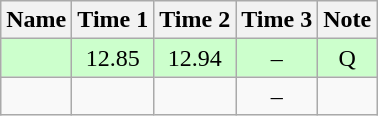<table class="wikitable sortable" style="text-align:center;">
<tr>
<th>Name</th>
<th>Time 1</th>
<th>Time 2</th>
<th>Time 3</th>
<th>Note</th>
</tr>
<tr style="background-color:#ccffcc;">
<td style="text-align:left;"></td>
<td>12.85</td>
<td>12.94</td>
<td>–</td>
<td>Q</td>
</tr>
<tr>
<td style="text-align:left;"></td>
<td></td>
<td></td>
<td>–</td>
<td></td>
</tr>
</table>
